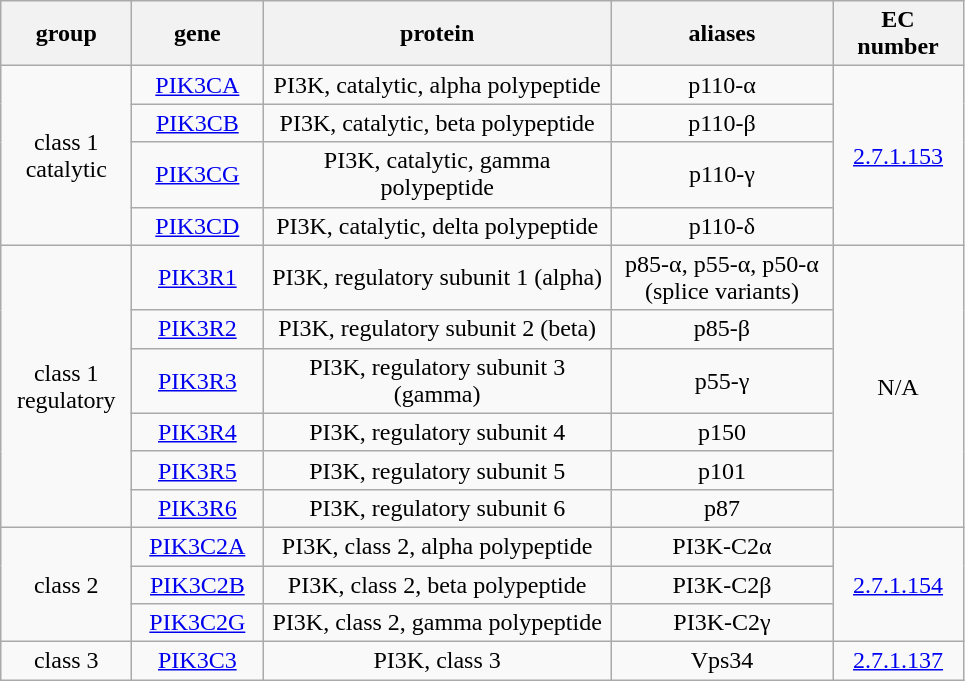<table class="wikitable" style="text-align:center">
<tr>
<th width="80">group</th>
<th width="80">gene</th>
<th width="225">protein</th>
<th width="140">aliases</th>
<th width="80">EC number</th>
</tr>
<tr>
<td rowspan = 4>class 1 catalytic</td>
<td><a href='#'>PIK3CA</a></td>
<td>PI3K, catalytic, alpha polypeptide</td>
<td>p110-α</td>
<td rowspan = 4><a href='#'>2.7.1.153</a></td>
</tr>
<tr>
<td><a href='#'>PIK3CB</a></td>
<td>PI3K, catalytic, beta polypeptide</td>
<td>p110-β</td>
</tr>
<tr>
<td><a href='#'>PIK3CG</a></td>
<td>PI3K, catalytic, gamma polypeptide</td>
<td>p110-γ</td>
</tr>
<tr>
<td><a href='#'>PIK3CD</a></td>
<td>PI3K, catalytic, delta polypeptide</td>
<td>p110-δ</td>
</tr>
<tr>
<td rowspan = 6>class 1 regulatory</td>
<td><a href='#'>PIK3R1</a></td>
<td>PI3K, regulatory subunit 1 (alpha)</td>
<td>p85-α, p55-α, p50-α (splice variants)</td>
<td rowspan = 6>N/A</td>
</tr>
<tr>
<td><a href='#'>PIK3R2</a></td>
<td>PI3K, regulatory subunit 2 (beta)</td>
<td>p85-β</td>
</tr>
<tr>
<td><a href='#'>PIK3R3</a></td>
<td>PI3K, regulatory subunit 3 (gamma)</td>
<td>p55-γ</td>
</tr>
<tr>
<td><a href='#'>PIK3R4</a></td>
<td>PI3K, regulatory subunit 4</td>
<td>p150</td>
</tr>
<tr>
<td><a href='#'>PIK3R5</a></td>
<td>PI3K, regulatory subunit 5</td>
<td>p101</td>
</tr>
<tr>
<td><a href='#'>PIK3R6</a></td>
<td>PI3K, regulatory subunit 6</td>
<td>p87</td>
</tr>
<tr>
<td rowspan = 3>class 2</td>
<td><a href='#'>PIK3C2A</a></td>
<td>PI3K, class 2, alpha polypeptide</td>
<td>PI3K-C2α</td>
<td rowspan = 3><a href='#'>2.7.1.154</a></td>
</tr>
<tr>
<td><a href='#'>PIK3C2B</a></td>
<td>PI3K, class 2, beta polypeptide</td>
<td>PI3K-C2β</td>
</tr>
<tr>
<td><a href='#'>PIK3C2G</a></td>
<td>PI3K, class 2, gamma polypeptide</td>
<td>PI3K-C2γ</td>
</tr>
<tr>
<td>class 3</td>
<td><a href='#'>PIK3C3</a></td>
<td>PI3K, class 3</td>
<td>Vps34</td>
<td><a href='#'>2.7.1.137</a></td>
</tr>
</table>
